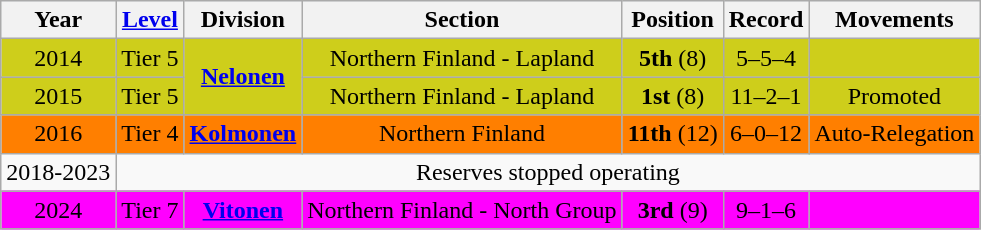<table class="wikitable" style="text-align: center;">
<tr style="background:#f0f6fa;">
<th><strong>Year</strong></th>
<th><strong><a href='#'>Level</a></strong></th>
<th><strong>Division</strong></th>
<th><strong>Section</strong></th>
<th><strong>Position</strong></th>
<th><strong>Record</strong></th>
<th><strong>Movements</strong></th>
</tr>
<tr>
<td style="background:#CECE1B;">2014</td>
<td style="background:#CECE1B;">Tier 5</td>
<td rowspan=2 style="background:#CECE1B;"><strong><a href='#'>Nelonen</a></strong></td>
<td style="background:#CECE1B;">Northern Finland - Lapland</td>
<td style="background:#CECE1B;"><strong>5th</strong> (8)</td>
<td style="background:#CECE1B;">5–5–4</td>
<td style="background:#CECE1B;"></td>
</tr>
<tr>
<td style="background:#CECE1B;">2015</td>
<td style="background:#CECE1B;">Tier 5</td>
<td style="background:#CECE1B;">Northern Finland - Lapland</td>
<td style="background:#CECE1B;"><strong>1st</strong> (8)</td>
<td style="background:#CECE1B;">11–2–1</td>
<td style="background:#CECE1B;">Promoted</td>
</tr>
<tr>
<td style="background:#FF7F00;">2016</td>
<td style="background:#FF7F00;">Tier 4</td>
<td style="background:#FF7F00;"><strong><a href='#'>Kolmonen</a></strong></td>
<td style="background:#FF7F00;">Northern Finland</td>
<td style="background:#FF7F00;"><strong>11th</strong> (12)</td>
<td style="background:#FF7F00;">6–0–12</td>
<td style="background:#FF7F00;">Auto-Relegation</td>
</tr>
<tr>
<td>2018-2023</td>
<td colspan="6" style="text-align: center;">Reserves stopped operating</td>
</tr>
<tr>
<td style="background:#FF00FF;">2024</td>
<td style="background:#FF00FF;">Tier 7</td>
<td style="background:#FF00FF;"><strong><a href='#'>Vitonen</a></strong></td>
<td style="background:#FF00FF;">Northern Finland - North Group</td>
<td style="background:#FF00FF;"><strong>3rd</strong> (9)</td>
<td style="background:#FF00FF;">9–1–6</td>
<td style="background:#FF00FF;"></td>
</tr>
</table>
